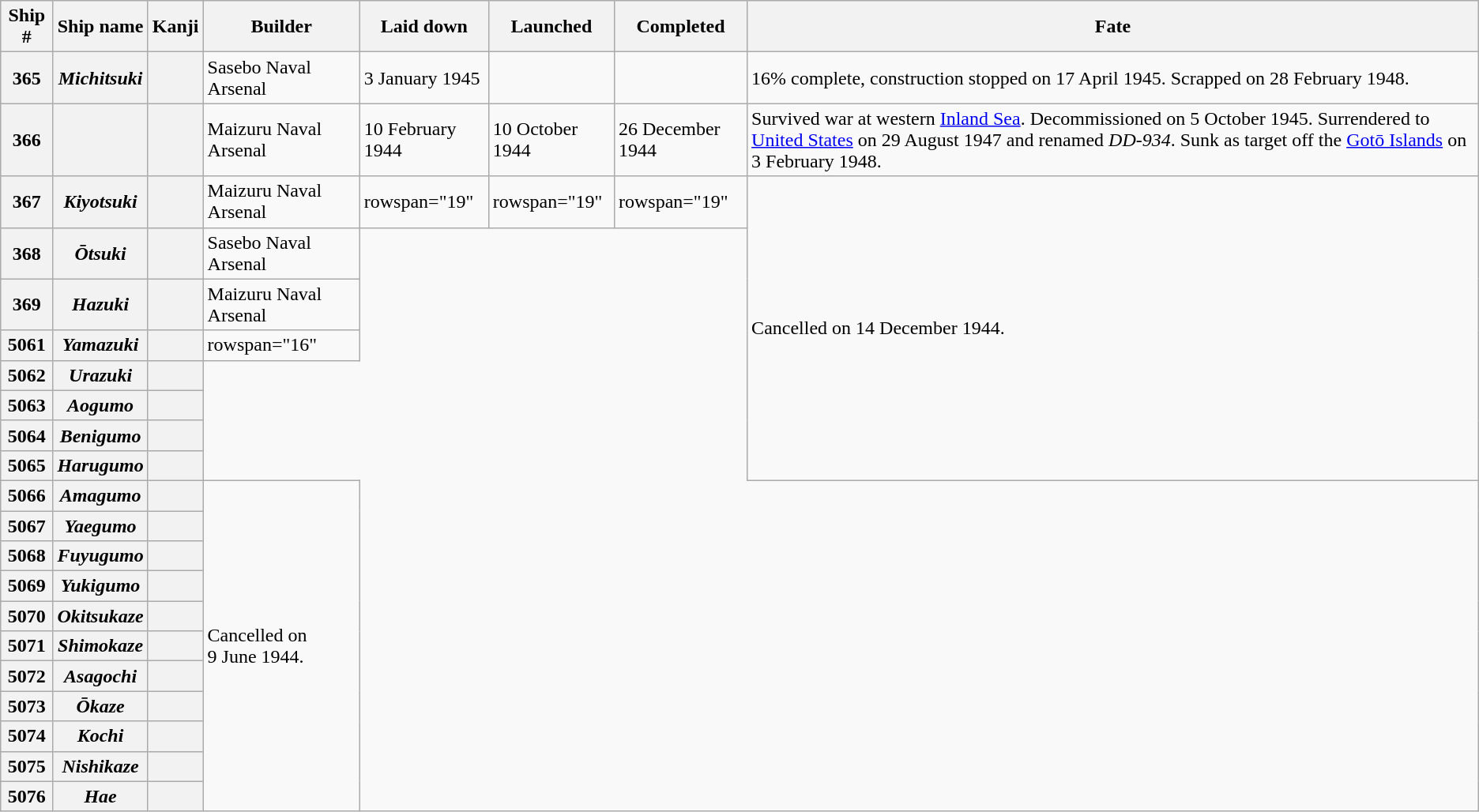<table class="wikitable sortable plainrowheaders">
<tr>
<th scope="col">Ship #</th>
<th scope="col">Ship name</th>
<th scope="col">Kanji</th>
<th scope="col">Builder</th>
<th scope="col" data-sort-type=date>Laid down</th>
<th scope="col" data-sort-type=date>Launched</th>
<th scope="col" data-sort-type=date>Completed</th>
<th scope="col" data-sort-type=date>Fate</th>
</tr>
<tr>
<th scope="row">365</th>
<th scope="row"><em>Michitsuki</em></th>
<th scope="row"></th>
<td>Sasebo Naval Arsenal</td>
<td>3 January 1945</td>
<td></td>
<td></td>
<td data-sort-value="17 April 1945">16% complete, construction stopped on 17 April 1945. Scrapped on 28 February 1948.</td>
</tr>
<tr>
<th scope="row">366</th>
<th scope="row"></th>
<th scope="row"></th>
<td>Maizuru Naval Arsenal</td>
<td>10 February 1944</td>
<td>10 October 1944</td>
<td>26 December 1944</td>
<td data-sort-value="29 August 1947">Survived war at western <a href='#'>Inland Sea</a>. Decommissioned on 5 October 1945. Surrendered to <a href='#'>United States</a> on 29 August 1947 and renamed <em>DD-934</em>. Sunk as target off the <a href='#'>Gotō Islands</a> on 3 February 1948.</td>
</tr>
<tr>
<th scope="row">367</th>
<th scope="row"><em>Kiyotsuki</em></th>
<th scope="row"></th>
<td>Maizuru Naval Arsenal</td>
<td>rowspan="19" </td>
<td>rowspan="19" </td>
<td>rowspan="19" </td>
<td rowspan="8" data-sort-value="14 December 1944">Cancelled on 14 December 1944.</td>
</tr>
<tr>
<th scope="row">368</th>
<th scope="row"><em>Ōtsuki</em></th>
<th scope="row"></th>
<td>Sasebo Naval Arsenal</td>
</tr>
<tr>
<th scope="row">369</th>
<th scope="row"><em>Hazuki</em></th>
<th scope="row"></th>
<td>Maizuru Naval Arsenal</td>
</tr>
<tr>
<th scope="row">5061</th>
<th scope="row"><em>Yamazuki</em></th>
<th scope="row"></th>
<td>rowspan="16" </td>
</tr>
<tr>
<th scope="row">5062</th>
<th scope="row"><em>Urazuki</em></th>
<th scope="row"></th>
</tr>
<tr>
<th scope="row">5063</th>
<th scope="row"><em>Aogumo</em></th>
<th scope="row"></th>
</tr>
<tr>
<th scope="row">5064</th>
<th scope="row"><em>Benigumo</em></th>
<th scope="row"></th>
</tr>
<tr>
<th scope="row">5065</th>
<th scope="row"><em>Harugumo</em></th>
<th scope="row"></th>
</tr>
<tr>
<th scope="row">5066</th>
<th scope="row"><em>Amagumo</em></th>
<th scope="row"></th>
<td rowspan="11" data-sort-value="9 June 1944">Cancelled on 9 June 1944.</td>
</tr>
<tr>
<th scope="row">5067</th>
<th scope="row"><em>Yaegumo</em></th>
<th scope="row"></th>
</tr>
<tr>
<th scope="row">5068</th>
<th scope="row"><em>Fuyugumo</em></th>
<th scope="row"></th>
</tr>
<tr>
<th scope="row">5069</th>
<th scope="row"><em>Yukigumo</em></th>
<th scope="row"></th>
</tr>
<tr>
<th scope="row">5070</th>
<th scope="row"><em>Okitsukaze</em></th>
<th scope="row"></th>
</tr>
<tr>
<th scope="row">5071</th>
<th scope="row"><em>Shimokaze</em></th>
<th scope="row"></th>
</tr>
<tr>
<th scope="row">5072</th>
<th scope="row"><em>Asagochi</em></th>
<th scope="row"></th>
</tr>
<tr>
<th scope="row">5073</th>
<th scope="row"><em>Ōkaze</em></th>
<th scope="row"></th>
</tr>
<tr>
<th scope="row">5074</th>
<th scope="row"><em>Kochi</em></th>
<th scope="row"></th>
</tr>
<tr>
<th scope="row">5075</th>
<th scope="row"><em>Nishikaze</em></th>
<th scope="row"></th>
</tr>
<tr>
<th scope="row">5076</th>
<th scope="row"><em>Hae</em></th>
<th scope="row"></th>
</tr>
<tr class="sortbottom" style="display:none;">
<td colspan="8"></td>
</tr>
</table>
